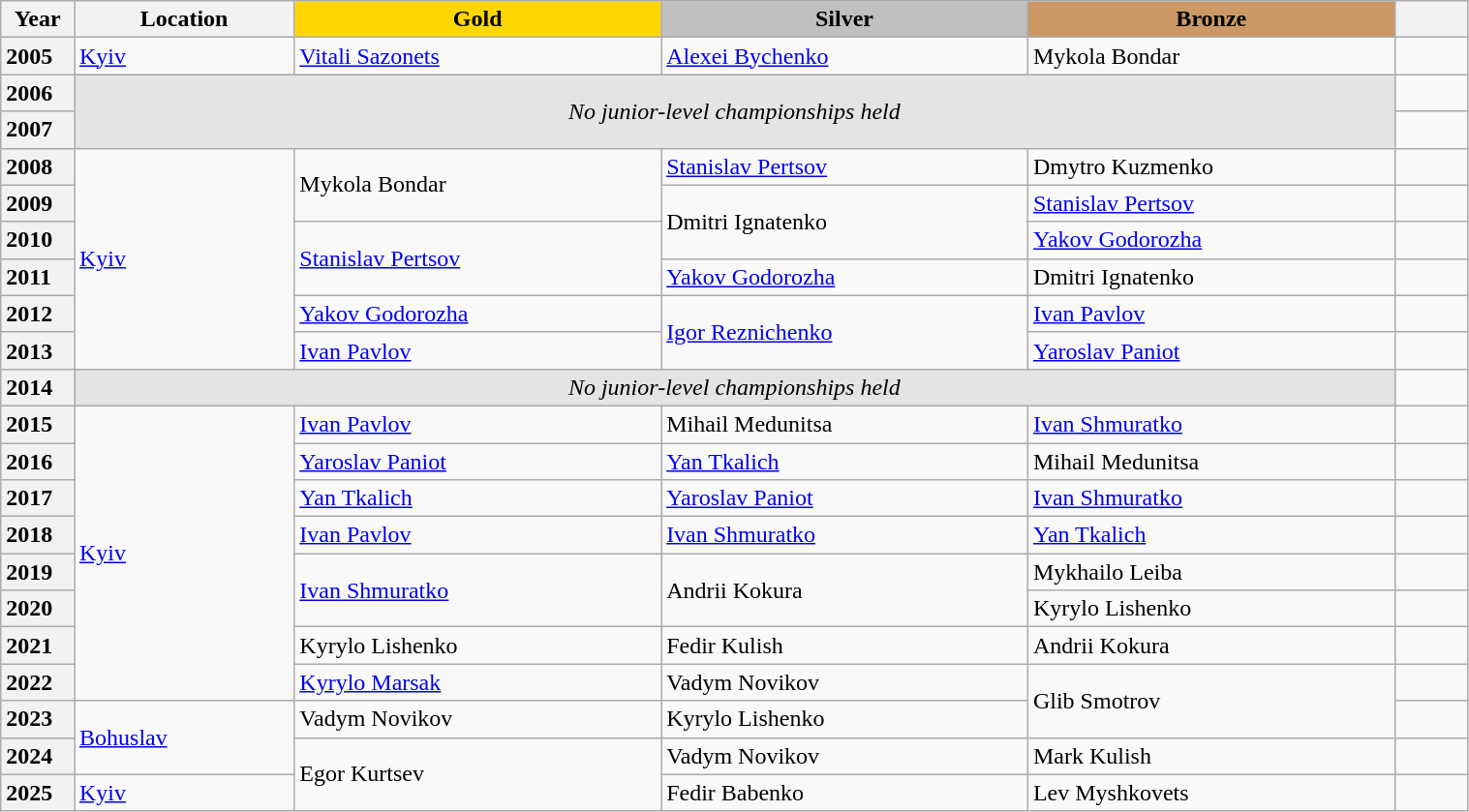<table class="wikitable unsortable" style="text-align:left; width:80%">
<tr>
<th scope="col" style="text-align:center; width:5%">Year</th>
<th scope="col" style="text-align:center; width:15%">Location</th>
<th scope="col" style="text-align:center; width:25%; background:gold">Gold</th>
<th scope="col" style="text-align:center; width:25%; background:silver">Silver</th>
<th scope="col" style="text-align:center; width:25%; background:#c96">Bronze</th>
<th scope="col" style="text-align:center; width:5%"></th>
</tr>
<tr>
<th scope="row" style="text-align:left">2005</th>
<td><a href='#'>Kyiv</a></td>
<td><a href='#'>Vitali Sazonets</a></td>
<td><a href='#'>Alexei Bychenko</a></td>
<td>Mykola Bondar</td>
<td></td>
</tr>
<tr>
<th scope="row" style="text-align:left">2006</th>
<td colspan="4" rowspan="2" bgcolor="e5e4e2" align="center"><em>No junior-level championships held</em></td>
<td></td>
</tr>
<tr>
<th scope="row" style="text-align:left">2007</th>
<td></td>
</tr>
<tr>
<th scope="row" style="text-align:left">2008</th>
<td rowspan="6"><a href='#'>Kyiv</a></td>
<td rowspan="2">Mykola Bondar</td>
<td><a href='#'>Stanislav Pertsov</a></td>
<td>Dmytro Kuzmenko</td>
<td></td>
</tr>
<tr>
<th scope="row" style="text-align:left">2009</th>
<td rowspan="2">Dmitri Ignatenko</td>
<td><a href='#'>Stanislav Pertsov</a></td>
<td></td>
</tr>
<tr>
<th scope="row" style="text-align:left">2010</th>
<td rowspan="2"><a href='#'>Stanislav Pertsov</a></td>
<td><a href='#'>Yakov Godorozha</a></td>
<td></td>
</tr>
<tr>
<th scope="row" style="text-align:left">2011</th>
<td><a href='#'>Yakov Godorozha</a></td>
<td>Dmitri Ignatenko</td>
<td></td>
</tr>
<tr>
<th scope="row" style="text-align:left">2012</th>
<td><a href='#'>Yakov Godorozha</a></td>
<td rowspan="2"><a href='#'>Igor Reznichenko</a></td>
<td><a href='#'>Ivan Pavlov</a></td>
<td></td>
</tr>
<tr>
<th scope="row" style="text-align:left">2013</th>
<td><a href='#'>Ivan Pavlov</a></td>
<td><a href='#'>Yaroslav Paniot</a></td>
<td></td>
</tr>
<tr>
<th scope="row" style="text-align:left">2014</th>
<td colspan="4" bgcolor="e5e4e2" align="center"><em>No junior-level championships held</em></td>
<td></td>
</tr>
<tr>
<th scope="row" style="text-align:left">2015</th>
<td rowspan="8"><a href='#'>Kyiv</a></td>
<td><a href='#'>Ivan Pavlov</a></td>
<td>Mihail Medunitsa</td>
<td><a href='#'>Ivan Shmuratko</a></td>
<td></td>
</tr>
<tr>
<th scope="row" style="text-align:left">2016</th>
<td><a href='#'>Yaroslav Paniot</a></td>
<td><a href='#'>Yan Tkalich</a></td>
<td>Mihail Medunitsa</td>
<td></td>
</tr>
<tr>
<th scope="row" style="text-align:left">2017</th>
<td><a href='#'>Yan Tkalich</a></td>
<td><a href='#'>Yaroslav Paniot</a></td>
<td><a href='#'>Ivan Shmuratko</a></td>
<td></td>
</tr>
<tr>
<th scope="row" style="text-align:left">2018</th>
<td><a href='#'>Ivan Pavlov</a></td>
<td><a href='#'>Ivan Shmuratko</a></td>
<td><a href='#'>Yan Tkalich</a></td>
<td></td>
</tr>
<tr>
<th scope="row" style="text-align:left">2019</th>
<td rowspan="2"><a href='#'>Ivan Shmuratko</a></td>
<td rowspan="2">Andrii Kokura</td>
<td>Mykhailo Leiba</td>
<td></td>
</tr>
<tr>
<th scope="row" style="text-align:left">2020</th>
<td>Kyrylo Lishenko</td>
<td></td>
</tr>
<tr>
<th scope="row" style="text-align:left">2021</th>
<td>Kyrylo Lishenko</td>
<td>Fedir Kulish</td>
<td>Andrii Kokura</td>
<td></td>
</tr>
<tr>
<th scope="row" style="text-align:left">2022</th>
<td><a href='#'>Kyrylo Marsak</a></td>
<td>Vadym Novikov</td>
<td rowspan="2">Glib Smotrov</td>
<td></td>
</tr>
<tr>
<th scope="row" style="text-align:left">2023</th>
<td rowspan="2"><a href='#'>Bohuslav</a></td>
<td>Vadym Novikov</td>
<td>Kyrylo Lishenko</td>
<td></td>
</tr>
<tr>
<th scope="row" style="text-align:left">2024</th>
<td rowspan="2">Egor Kurtsev</td>
<td>Vadym Novikov</td>
<td>Mark Kulish</td>
<td></td>
</tr>
<tr>
<th scope="row" style="text-align:left">2025</th>
<td><a href='#'>Kyiv</a></td>
<td>Fedir Babenko</td>
<td>Lev Myshkovets</td>
<td></td>
</tr>
</table>
